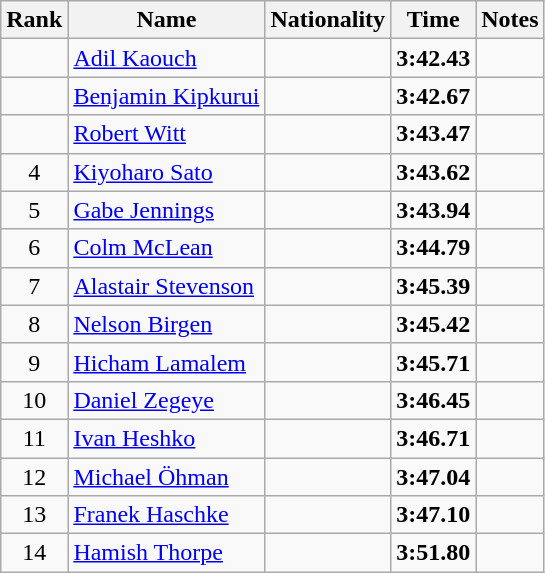<table class="wikitable sortable" style="text-align:center">
<tr>
<th>Rank</th>
<th>Name</th>
<th>Nationality</th>
<th>Time</th>
<th>Notes</th>
</tr>
<tr>
<td></td>
<td align=left><a href='#'>Adil Kaouch</a></td>
<td align=left></td>
<td><strong>3:42.43</strong></td>
<td></td>
</tr>
<tr>
<td></td>
<td align=left><a href='#'>Benjamin Kipkurui</a></td>
<td align=left></td>
<td><strong>3:42.67</strong></td>
<td></td>
</tr>
<tr>
<td></td>
<td align=left><a href='#'>Robert Witt</a></td>
<td align=left></td>
<td><strong>3:43.47</strong></td>
<td></td>
</tr>
<tr>
<td>4</td>
<td align=left><a href='#'>Kiyoharo Sato</a></td>
<td align=left></td>
<td><strong>3:43.62</strong></td>
<td></td>
</tr>
<tr>
<td>5</td>
<td align=left><a href='#'>Gabe Jennings</a></td>
<td align=left></td>
<td><strong>3:43.94</strong></td>
<td></td>
</tr>
<tr>
<td>6</td>
<td align=left><a href='#'>Colm McLean</a></td>
<td align=left></td>
<td><strong>3:44.79</strong></td>
<td></td>
</tr>
<tr>
<td>7</td>
<td align=left><a href='#'>Alastair Stevenson</a></td>
<td align=left></td>
<td><strong>3:45.39</strong></td>
<td></td>
</tr>
<tr>
<td>8</td>
<td align=left><a href='#'>Nelson Birgen</a></td>
<td align=left></td>
<td><strong>3:45.42</strong></td>
<td></td>
</tr>
<tr>
<td>9</td>
<td align=left><a href='#'>Hicham Lamalem</a></td>
<td align=left></td>
<td><strong>3:45.71</strong></td>
<td></td>
</tr>
<tr>
<td>10</td>
<td align=left><a href='#'>Daniel Zegeye</a></td>
<td align=left></td>
<td><strong>3:46.45</strong></td>
<td></td>
</tr>
<tr>
<td>11</td>
<td align=left><a href='#'>Ivan Heshko</a></td>
<td align=left></td>
<td><strong>3:46.71</strong></td>
<td></td>
</tr>
<tr>
<td>12</td>
<td align=left><a href='#'>Michael Öhman</a></td>
<td align=left></td>
<td><strong>3:47.04</strong></td>
<td></td>
</tr>
<tr>
<td>13</td>
<td align=left><a href='#'>Franek Haschke</a></td>
<td align=left></td>
<td><strong>3:47.10</strong></td>
<td></td>
</tr>
<tr>
<td>14</td>
<td align=left><a href='#'>Hamish Thorpe</a></td>
<td align=left></td>
<td><strong>3:51.80</strong></td>
<td></td>
</tr>
</table>
